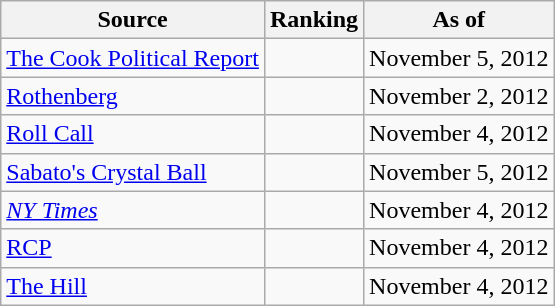<table class="wikitable" style="text-align:center">
<tr>
<th>Source</th>
<th>Ranking</th>
<th>As of</th>
</tr>
<tr>
<td align=left><a href='#'>The Cook Political Report</a></td>
<td></td>
<td>November 5, 2012</td>
</tr>
<tr>
<td align=left><a href='#'>Rothenberg</a></td>
<td></td>
<td>November 2, 2012</td>
</tr>
<tr>
<td align=left><a href='#'>Roll Call</a></td>
<td></td>
<td>November 4, 2012</td>
</tr>
<tr>
<td align=left><a href='#'>Sabato's Crystal Ball</a></td>
<td></td>
<td>November 5, 2012</td>
</tr>
<tr>
<td align=left><a href='#'><em>NY Times</em></a></td>
<td></td>
<td>November 4, 2012</td>
</tr>
<tr>
<td align="left"><a href='#'>RCP</a></td>
<td></td>
<td>November 4, 2012</td>
</tr>
<tr>
<td align=left><a href='#'>The Hill</a></td>
<td></td>
<td>November 4, 2012</td>
</tr>
</table>
